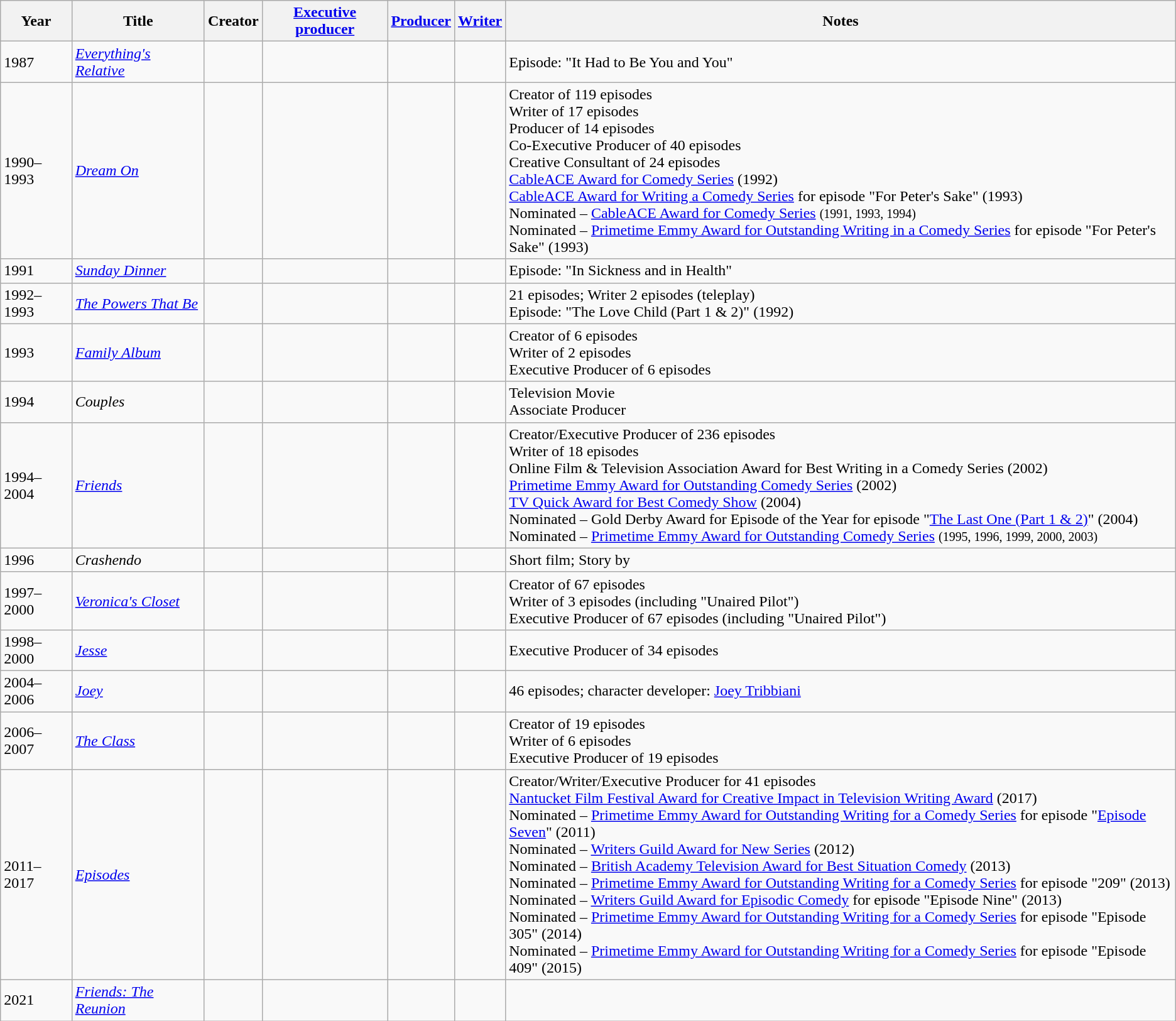<table class="wikitable">
<tr>
<th>Year</th>
<th>Title</th>
<th>Creator</th>
<th><a href='#'>Executive producer</a></th>
<th><a href='#'>Producer</a></th>
<th><a href='#'>Writer</a></th>
<th>Notes</th>
</tr>
<tr>
<td>1987</td>
<td><em><a href='#'>Everything's Relative</a></em></td>
<td></td>
<td></td>
<td></td>
<td></td>
<td>Episode: "It Had to Be You and You"</td>
</tr>
<tr>
<td>1990–1993</td>
<td><em><a href='#'>Dream On</a></em></td>
<td></td>
<td></td>
<td></td>
<td></td>
<td>Creator of 119 episodes<br>Writer of 17 episodes<br>Producer of 14 episodes<br>Co-Executive Producer of 40 episodes<br>Creative Consultant of 24 episodes<br><a href='#'>CableACE Award for Comedy Series</a> (1992)<br><a href='#'>CableACE Award for Writing a Comedy Series</a> for episode "For Peter's Sake" (1993)<br>Nominated – <a href='#'>CableACE Award for Comedy Series</a> <small>(1991, 1993, 1994)</small><br>Nominated – <a href='#'>Primetime Emmy Award for Outstanding Writing in a Comedy Series</a> for episode "For Peter's Sake" (1993)</td>
</tr>
<tr>
<td>1991</td>
<td><em><a href='#'>Sunday Dinner</a></em></td>
<td></td>
<td></td>
<td></td>
<td></td>
<td>Episode: "In Sickness and in Health"</td>
</tr>
<tr>
<td>1992–1993</td>
<td><em><a href='#'>The Powers That Be</a></em></td>
<td></td>
<td></td>
<td></td>
<td></td>
<td>21 episodes; Writer 2 episodes (teleplay)<br>Episode: "The Love Child (Part 1 & 2)" (1992)</td>
</tr>
<tr>
<td>1993</td>
<td><em><a href='#'>Family Album</a></em></td>
<td></td>
<td></td>
<td></td>
<td></td>
<td>Creator of 6 episodes<br>Writer of 2 episodes<br>Executive Producer of 6 episodes</td>
</tr>
<tr>
<td>1994</td>
<td><em>Couples</em></td>
<td></td>
<td></td>
<td></td>
<td></td>
<td>Television Movie<br>Associate Producer</td>
</tr>
<tr>
<td>1994–2004</td>
<td><em><a href='#'>Friends</a></em></td>
<td></td>
<td></td>
<td></td>
<td></td>
<td>Creator/Executive Producer of 236 episodes<br>Writer of 18 episodes<br>Online Film & Television Association Award for Best Writing in a Comedy Series (2002)<br><a href='#'>Primetime Emmy Award for Outstanding Comedy Series</a> (2002)<br><a href='#'>TV Quick Award for Best Comedy Show</a> (2004)<br>Nominated – Gold Derby Award for Episode of the Year for episode "<a href='#'>The Last One (Part 1 & 2)</a>" (2004)<br>Nominated – <a href='#'>Primetime Emmy Award for Outstanding Comedy Series</a> <small>(1995, 1996, 1999, 2000, 2003)</small></td>
</tr>
<tr>
<td>1996</td>
<td><em>Crashendo</em></td>
<td></td>
<td></td>
<td></td>
<td></td>
<td>Short film; Story by</td>
</tr>
<tr>
<td>1997–2000</td>
<td><em><a href='#'>Veronica's Closet</a></em></td>
<td></td>
<td></td>
<td></td>
<td></td>
<td>Creator of 67 episodes<br>Writer of 3 episodes (including "Unaired Pilot")<br>Executive Producer of 67 episodes (including "Unaired Pilot")</td>
</tr>
<tr>
<td>1998–2000</td>
<td><em><a href='#'>Jesse</a></em></td>
<td></td>
<td></td>
<td></td>
<td></td>
<td>Executive Producer of 34 episodes</td>
</tr>
<tr>
<td>2004–2006</td>
<td><em><a href='#'>Joey</a></em></td>
<td></td>
<td></td>
<td></td>
<td></td>
<td>46 episodes; character developer: <a href='#'>Joey Tribbiani</a></td>
</tr>
<tr>
<td>2006–2007</td>
<td><em><a href='#'>The Class</a></em></td>
<td></td>
<td></td>
<td></td>
<td></td>
<td>Creator of 19 episodes<br>Writer of 6 episodes<br>Executive Producer of 19 episodes</td>
</tr>
<tr>
<td>2011–2017</td>
<td><em><a href='#'>Episodes</a></em></td>
<td></td>
<td></td>
<td></td>
<td></td>
<td>Creator/Writer/Executive Producer for 41 episodes<br><a href='#'>Nantucket Film Festival Award for Creative Impact in Television Writing Award</a> (2017)<br>Nominated – <a href='#'>Primetime Emmy Award for Outstanding Writing for a Comedy Series</a> for episode "<a href='#'>Episode Seven</a>" (2011)<br>Nominated – <a href='#'>Writers Guild Award for New Series</a> (2012)<br>Nominated – <a href='#'>British Academy Television Award for Best Situation Comedy</a> (2013)<br>Nominated – <a href='#'>Primetime Emmy Award for Outstanding Writing for a Comedy Series</a> for episode "209" (2013)<br>Nominated – <a href='#'>Writers Guild Award for Episodic Comedy</a> for episode "Episode Nine" (2013)<br>Nominated – <a href='#'>Primetime Emmy Award for Outstanding Writing for a Comedy Series</a> for episode "Episode 305" (2014)<br>Nominated – <a href='#'>Primetime Emmy Award for Outstanding Writing for a Comedy Series</a> for episode "Episode 409" (2015)</td>
</tr>
<tr>
<td>2021</td>
<td><em><a href='#'>Friends: The Reunion</a></em></td>
<td></td>
<td></td>
<td></td>
<td></td>
<td></td>
</tr>
</table>
